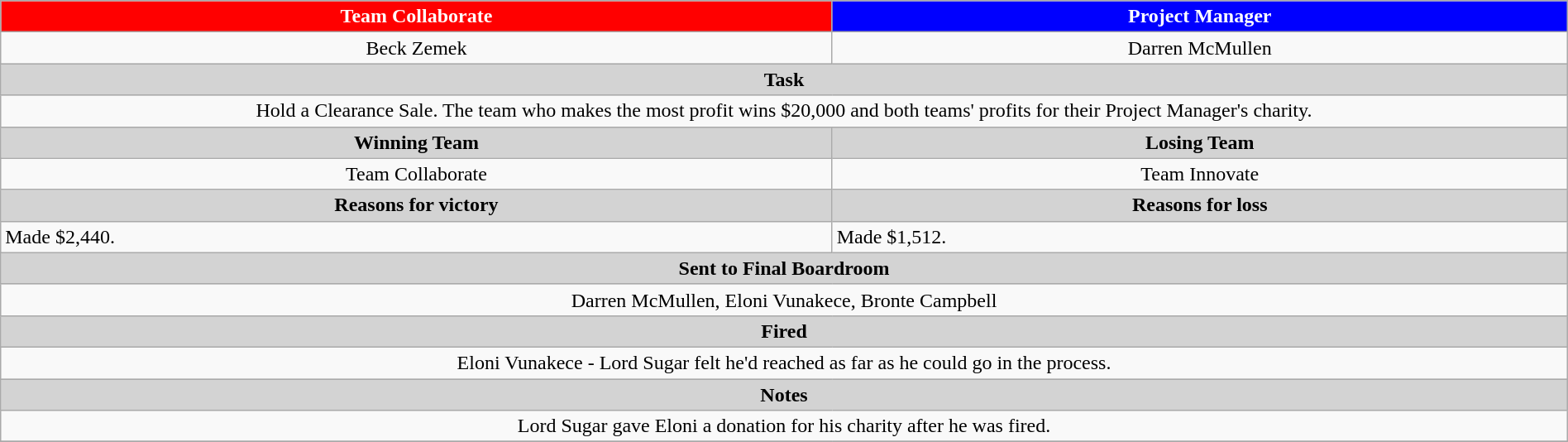<table class="wikitable" style="text-align: center; width:100%">
<tr>
<th style="text-align:center; background:red;color:white">Team Collaborate </th>
<th style="text-align:center; background:blue;color:white"> Project Manager</th>
</tr>
<tr>
<td>Beck Zemek</td>
<td>Darren McMullen</td>
</tr>
<tr>
<th colspan="2" style="text-align:center; background:lightgrey;">Task</th>
</tr>
<tr>
<td colspan="2">Hold a Clearance Sale. The team who makes the most profit wins $20,000 and both teams' profits for their Project Manager's charity.</td>
</tr>
<tr>
<th style="text-align:center; background:lightgrey;">Winning Team</th>
<th style="text-align:center; background:lightgrey;">Losing Team</th>
</tr>
<tr>
<td>Team Collaborate</td>
<td>Team Innovate</td>
</tr>
<tr>
<th style="text-align:center; background:lightgrey;">Reasons for victory</th>
<th style="text-align:center; background:lightgrey;">Reasons for loss</th>
</tr>
<tr style="text-align: left; ">
<td>Made $2,440.</td>
<td>Made $1,512.</td>
</tr>
<tr>
<th colspan="2" style="text-align:center; background:lightgrey;">Sent to Final Boardroom</th>
</tr>
<tr>
<td colspan="2">Darren McMullen, Eloni Vunakece, Bronte Campbell</td>
</tr>
<tr>
<th colspan="2" style="text-align:center; background:lightgrey;">Fired</th>
</tr>
<tr>
<td colspan="2">Eloni Vunakece - Lord Sugar felt he'd reached as far as he could go in the process.</td>
</tr>
<tr>
<th colspan="2" style="text-align:center; background:lightgrey;">Notes</th>
</tr>
<tr>
<td colspan="2">Lord Sugar gave Eloni a donation for his charity after he was fired.</td>
</tr>
<tr>
</tr>
</table>
